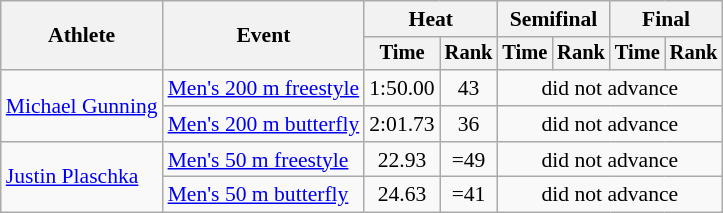<table class=wikitable style="font-size:90%">
<tr>
<th rowspan="2">Athlete</th>
<th rowspan="2">Event</th>
<th colspan="2">Heat</th>
<th colspan="2">Semifinal</th>
<th colspan="2">Final</th>
</tr>
<tr style="font-size:95%">
<th>Time</th>
<th>Rank</th>
<th>Time</th>
<th>Rank</th>
<th>Time</th>
<th>Rank</th>
</tr>
<tr align=center>
<td align=left rowspan=2><a href='#'>Michael Gunning</a></td>
<td align=left><a href='#'>Men's 200 m freestyle</a></td>
<td>1:50.00</td>
<td>43</td>
<td colspan=4>did not advance</td>
</tr>
<tr align=center>
<td align=left><a href='#'>Men's 200 m butterfly</a></td>
<td>2:01.73</td>
<td>36</td>
<td colspan=4>did not advance</td>
</tr>
<tr align=center>
<td align=left rowspan=2><a href='#'>Justin Plaschka</a></td>
<td align=left><a href='#'>Men's 50 m freestyle</a></td>
<td>22.93</td>
<td>=49</td>
<td colspan=4>did not advance</td>
</tr>
<tr align=center>
<td align=left><a href='#'>Men's 50 m butterfly</a></td>
<td>24.63</td>
<td>=41</td>
<td colspan=4>did not advance</td>
</tr>
</table>
